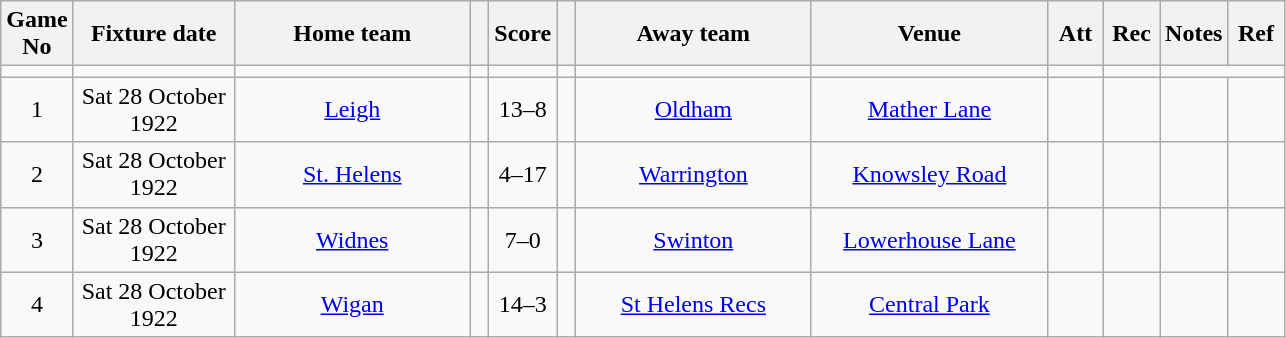<table class="wikitable" style="text-align:center;">
<tr>
<th width=20 abbr="No">Game No</th>
<th width=100 abbr="Date">Fixture date</th>
<th width=150 abbr="Home team">Home team</th>
<th width=5 abbr="space"></th>
<th width=20 abbr="Score">Score</th>
<th width=5 abbr="space"></th>
<th width=150 abbr="Away team">Away team</th>
<th width=150 abbr="Venue">Venue</th>
<th width=30 abbr="Att">Att</th>
<th width=30 abbr="Rec">Rec</th>
<th width=20 abbr="Notes">Notes</th>
<th width=30 abbr="Ref">Ref</th>
</tr>
<tr>
<td></td>
<td></td>
<td></td>
<td></td>
<td></td>
<td></td>
<td></td>
<td></td>
<td></td>
<td></td>
</tr>
<tr>
<td>1</td>
<td>Sat 28 October 1922</td>
<td><a href='#'>Leigh</a></td>
<td></td>
<td>13–8</td>
<td></td>
<td><a href='#'>Oldham</a></td>
<td><a href='#'>Mather Lane</a></td>
<td></td>
<td></td>
<td></td>
<td></td>
</tr>
<tr>
<td>2</td>
<td>Sat 28 October 1922</td>
<td><a href='#'>St. Helens</a></td>
<td></td>
<td>4–17</td>
<td></td>
<td><a href='#'>Warrington</a></td>
<td><a href='#'>Knowsley Road</a></td>
<td></td>
<td></td>
<td></td>
<td></td>
</tr>
<tr>
<td>3</td>
<td>Sat 28 October 1922</td>
<td><a href='#'>Widnes</a></td>
<td></td>
<td>7–0</td>
<td></td>
<td><a href='#'>Swinton</a></td>
<td><a href='#'>Lowerhouse Lane</a></td>
<td></td>
<td></td>
<td></td>
<td></td>
</tr>
<tr>
<td>4</td>
<td>Sat 28 October 1922</td>
<td><a href='#'>Wigan</a></td>
<td></td>
<td>14–3</td>
<td></td>
<td><a href='#'>St Helens Recs</a></td>
<td><a href='#'>Central Park</a></td>
<td></td>
<td></td>
<td></td>
<td></td>
</tr>
</table>
